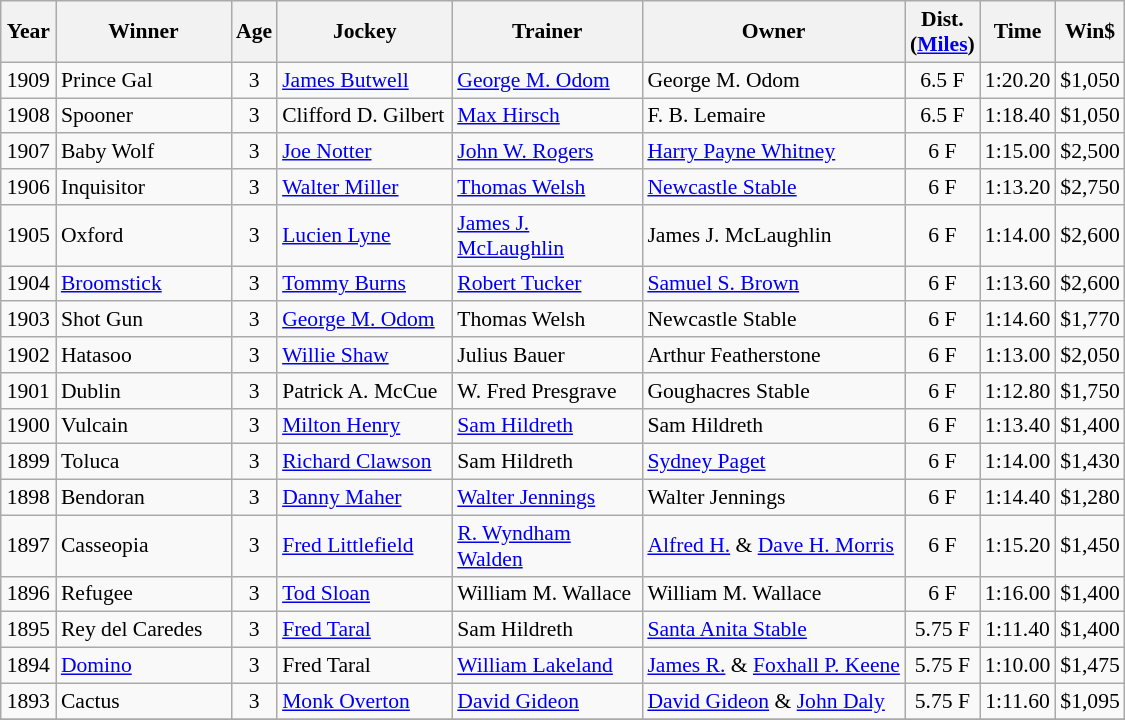<table class="wikitable sortable" style="font-size:90%">
<tr>
<th style="width:30px">Year<br></th>
<th style="width:110px">Winner<br></th>
<th style="width:20px">Age<br></th>
<th style="width:110px">Jockey<br></th>
<th style="width:120px">Trainer<br></th>
<th>Owner<br></th>
<th style="width:25px">Dist.<br> <span>(<a href='#'>Miles</a>)</span></th>
<th style="width:25px">Time<br></th>
<th style="width:25px">Win$</th>
</tr>
<tr>
<td align=center>1909</td>
<td>Prince Gal</td>
<td align=center>3</td>
<td><a href='#'>James Butwell</a></td>
<td><a href='#'>George M. Odom</a></td>
<td>George M. Odom</td>
<td align=center>6.5 F</td>
<td align=center>1:20.20</td>
<td align=center>$1,050</td>
</tr>
<tr>
<td align=center>1908</td>
<td>Spooner</td>
<td align=center>3</td>
<td>Clifford D. Gilbert</td>
<td><a href='#'>Max Hirsch</a></td>
<td>F. B. Lemaire</td>
<td align=center>6.5 F</td>
<td align=center>1:18.40</td>
<td align=center>$1,050</td>
</tr>
<tr>
<td align=center>1907</td>
<td>Baby Wolf</td>
<td align=center>3</td>
<td><a href='#'>Joe Notter</a></td>
<td><a href='#'>John W. Rogers</a></td>
<td><a href='#'>Harry Payne Whitney</a></td>
<td align=center>6 F</td>
<td align=center>1:15.00</td>
<td align=center>$2,500</td>
</tr>
<tr>
<td align=center>1906</td>
<td>Inquisitor</td>
<td align=center>3</td>
<td><a href='#'>Walter Miller</a></td>
<td><a href='#'>Thomas Welsh</a></td>
<td><a href='#'>Newcastle Stable</a></td>
<td align=center>6 F</td>
<td align=center>1:13.20</td>
<td align=center>$2,750</td>
</tr>
<tr>
<td align=center>1905</td>
<td>Oxford</td>
<td align=center>3</td>
<td><a href='#'>Lucien Lyne</a></td>
<td><a href='#'>James J. McLaughlin</a></td>
<td>James J. McLaughlin</td>
<td align=center>6 F</td>
<td align=center>1:14.00</td>
<td align=center>$2,600</td>
</tr>
<tr>
<td align=center>1904</td>
<td><a href='#'>Broomstick</a></td>
<td align=center>3</td>
<td><a href='#'>Tommy Burns</a></td>
<td><a href='#'>Robert Tucker</a></td>
<td><a href='#'>Samuel S. Brown</a></td>
<td align=center>6 F</td>
<td align=center>1:13.60</td>
<td align=center>$2,600</td>
</tr>
<tr>
<td align=center>1903</td>
<td>Shot Gun</td>
<td align=center>3</td>
<td><a href='#'>George M. Odom</a></td>
<td>Thomas Welsh</td>
<td>Newcastle Stable</td>
<td align=center>6 F</td>
<td align=center>1:14.60</td>
<td align=center>$1,770</td>
</tr>
<tr>
<td align=center>1902</td>
<td>Hatasoo</td>
<td align=center>3</td>
<td><a href='#'>Willie Shaw</a></td>
<td>Julius Bauer</td>
<td>Arthur Featherstone</td>
<td align=center>6 F</td>
<td align=center>1:13.00</td>
<td align=center>$2,050</td>
</tr>
<tr>
<td align=center>1901</td>
<td>Dublin</td>
<td align=center>3</td>
<td>Patrick A. McCue</td>
<td>W. Fred Presgrave</td>
<td>Goughacres Stable</td>
<td align=center>6 F</td>
<td align=center>1:12.80</td>
<td align=center>$1,750</td>
</tr>
<tr>
<td align=center>1900</td>
<td>Vulcain</td>
<td align=center>3</td>
<td><a href='#'>Milton Henry</a></td>
<td><a href='#'>Sam Hildreth</a></td>
<td>Sam Hildreth</td>
<td align=center>6 F</td>
<td align=center>1:13.40</td>
<td align=center>$1,400</td>
</tr>
<tr>
<td align=center>1899</td>
<td>Toluca</td>
<td align=center>3</td>
<td><a href='#'>Richard Clawson</a></td>
<td>Sam Hildreth</td>
<td><a href='#'>Sydney Paget</a></td>
<td align=center>6 F</td>
<td align=center>1:14.00</td>
<td align=center>$1,430</td>
</tr>
<tr>
<td align=center>1898</td>
<td>Bendoran</td>
<td align=center>3</td>
<td><a href='#'>Danny Maher</a></td>
<td><a href='#'>Walter Jennings</a></td>
<td>Walter Jennings</td>
<td align=center>6 F</td>
<td align=center>1:14.40</td>
<td align=center>$1,280</td>
</tr>
<tr>
<td align=center>1897</td>
<td>Casseopia</td>
<td align=center>3</td>
<td><a href='#'>Fred Littlefield</a></td>
<td><a href='#'>R. Wyndham Walden</a></td>
<td><a href='#'>Alfred H.</a> & <a href='#'>Dave H. Morris</a></td>
<td align=center>6 F</td>
<td align=center>1:15.20</td>
<td align=center>$1,450</td>
</tr>
<tr>
<td align=center>1896</td>
<td>Refugee</td>
<td align=center>3</td>
<td><a href='#'>Tod Sloan</a></td>
<td>William M. Wallace</td>
<td>William M. Wallace</td>
<td align=center>6 F</td>
<td align=center>1:16.00</td>
<td align=center>$1,400</td>
</tr>
<tr>
<td align=center>1895</td>
<td>Rey del Caredes</td>
<td align=center>3</td>
<td><a href='#'>Fred Taral</a></td>
<td>Sam Hildreth</td>
<td><a href='#'>Santa Anita Stable</a></td>
<td align=center>5.75 F</td>
<td align=center>1:11.40</td>
<td align=center>$1,400</td>
</tr>
<tr>
<td align=center>1894</td>
<td><a href='#'>Domino</a></td>
<td align=center>3</td>
<td>Fred Taral</td>
<td><a href='#'>William Lakeland</a></td>
<td><a href='#'>James R.</a> & <a href='#'>Foxhall P. Keene</a></td>
<td align=center>5.75 F</td>
<td align=center>1:10.00</td>
<td align=center>$1,475</td>
</tr>
<tr>
<td align=center>1893</td>
<td>Cactus</td>
<td align=center>3</td>
<td><a href='#'>Monk Overton</a></td>
<td><a href='#'>David Gideon</a></td>
<td><a href='#'>David Gideon</a> & <a href='#'>John Daly</a></td>
<td align=center>5.75 F</td>
<td align=center>1:11.60</td>
<td align=center>$1,095</td>
</tr>
<tr>
</tr>
</table>
